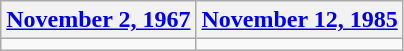<table class=wikitable>
<tr>
<th><a href='#'>November 2, 1967</a></th>
<th><a href='#'>November 12, 1985</a></th>
</tr>
<tr>
<td></td>
<td></td>
</tr>
</table>
